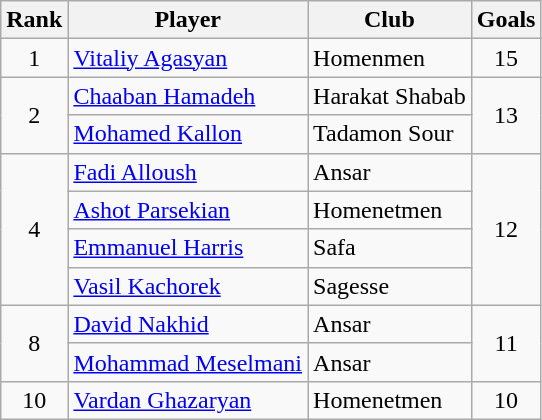<table class="wikitable" style="text-align:center">
<tr>
<th>Rank</th>
<th>Player</th>
<th>Club</th>
<th>Goals</th>
</tr>
<tr>
<td>1</td>
<td align="left"> <a href='#'>Vitaliy Agasyan</a></td>
<td align="left">Homenmen</td>
<td>15</td>
</tr>
<tr>
<td rowspan="2">2</td>
<td align="left"> <a href='#'>Chaaban Hamadeh</a></td>
<td align="left">Harakat Shabab</td>
<td rowspan="2">13</td>
</tr>
<tr>
<td align="left"> <a href='#'>Mohamed Kallon</a></td>
<td align="left">Tadamon Sour</td>
</tr>
<tr>
<td rowspan="4">4</td>
<td align="left"> <a href='#'>Fadi Alloush</a></td>
<td align="left">Ansar</td>
<td rowspan="4">12</td>
</tr>
<tr>
<td align="left"> <a href='#'>Ashot Parsekian</a></td>
<td align="left">Homenetmen</td>
</tr>
<tr>
<td align="left"> <a href='#'>Emmanuel Harris</a></td>
<td align="left">Safa</td>
</tr>
<tr>
<td align="left"> <a href='#'>Vasil Kachorek</a></td>
<td align="left">Sagesse</td>
</tr>
<tr>
<td rowspan="2">8</td>
<td align="left"> <a href='#'>David Nakhid</a></td>
<td align="left">Ansar</td>
<td rowspan="2">11</td>
</tr>
<tr>
<td align="left"> <a href='#'>Mohammad Meselmani</a></td>
<td align="left">Ansar</td>
</tr>
<tr>
<td>10</td>
<td align="left"> <a href='#'>Vardan Ghazaryan</a></td>
<td align="left">Homenetmen</td>
<td>10</td>
</tr>
</table>
